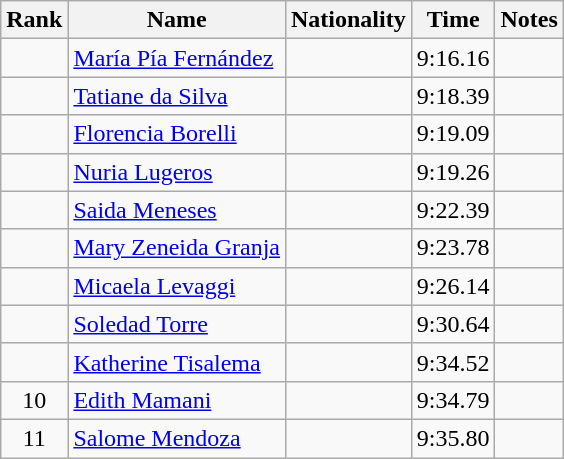<table class="wikitable sortable" style="text-align:center">
<tr>
<th>Rank</th>
<th>Name</th>
<th>Nationality</th>
<th>Time</th>
<th>Notes</th>
</tr>
<tr>
<td></td>
<td align=left><a href='#'>María Pía Fernández</a></td>
<td align=left></td>
<td>9:16.16</td>
<td></td>
</tr>
<tr>
<td></td>
<td align=left><a href='#'>Tatiane da Silva</a></td>
<td align=left></td>
<td>9:18.39</td>
<td></td>
</tr>
<tr>
<td></td>
<td align=left><a href='#'>Florencia Borelli</a></td>
<td align=left></td>
<td>9:19.09</td>
<td></td>
</tr>
<tr>
<td></td>
<td align=left><a href='#'>Nuria Lugeros</a></td>
<td align=left></td>
<td>9:19.26</td>
<td></td>
</tr>
<tr>
<td></td>
<td align=left><a href='#'>Saida Meneses</a></td>
<td align=left></td>
<td>9:22.39</td>
<td></td>
</tr>
<tr>
<td></td>
<td align=left><a href='#'>Mary Zeneida Granja</a></td>
<td align=left></td>
<td>9:23.78</td>
<td></td>
</tr>
<tr>
<td></td>
<td align=left><a href='#'>Micaela Levaggi</a></td>
<td align=left></td>
<td>9:26.14</td>
<td></td>
</tr>
<tr>
<td></td>
<td align=left><a href='#'>Soledad Torre</a></td>
<td align=left></td>
<td>9:30.64</td>
<td></td>
</tr>
<tr>
<td></td>
<td align=left><a href='#'>Katherine Tisalema</a></td>
<td align=left></td>
<td>9:34.52</td>
<td></td>
</tr>
<tr>
<td>10</td>
<td align=left><a href='#'>Edith Mamani</a></td>
<td align=left></td>
<td>9:34.79</td>
<td></td>
</tr>
<tr>
<td>11</td>
<td align=left><a href='#'>Salome Mendoza</a></td>
<td align=left></td>
<td>9:35.80</td>
<td></td>
</tr>
</table>
